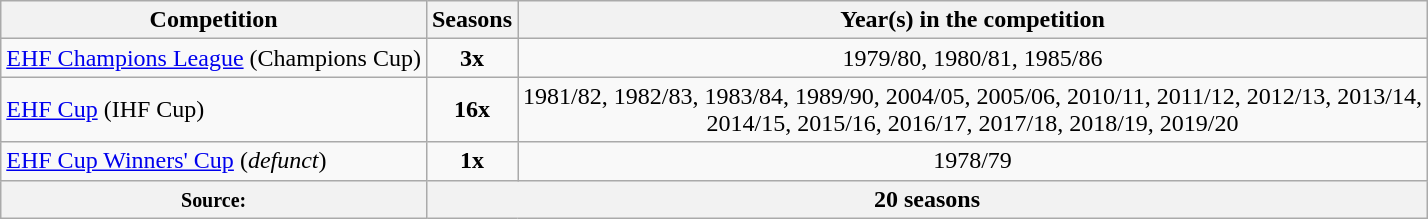<table class="wikitable" style="text-align: center">
<tr>
<th>Competition</th>
<th>Seasons</th>
<th>Year(s) in the competition</th>
</tr>
<tr>
<td align=left><a href='#'>EHF Champions League</a> (Champions Cup)</td>
<td><strong>3x</strong></td>
<td>1979/80, 1980/81, 1985/86</td>
</tr>
<tr>
<td align=left><a href='#'>EHF Cup</a> (IHF Cup)</td>
<td><strong>16x</strong></td>
<td>1981/82, 1982/83, 1983/84, 1989/90, 2004/05, 2005/06, 2010/11, 2011/12, 2012/13, 2013/14,<br>2014/15, 2015/16, 2016/17, 2017/18, 2018/19, 2019/20</td>
</tr>
<tr>
<td align=left><a href='#'>EHF Cup Winners' Cup</a> (<em>defunct</em>)</td>
<td><strong>1x</strong></td>
<td>1978/79</td>
</tr>
<tr>
<th><small>Source: </small></th>
<th colspan="2">20 seasons </th>
</tr>
</table>
